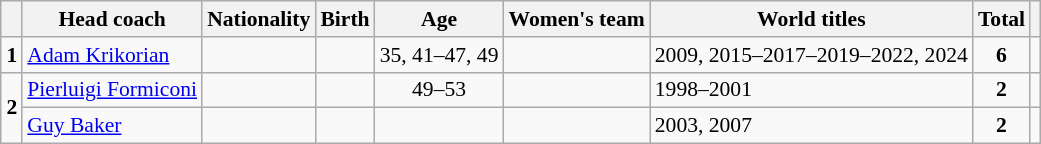<table class="wikitable sortable" style="text-align: center; font-size: 90%; margin-left: 1em;">
<tr>
<th></th>
<th>Head coach</th>
<th>Nationality</th>
<th>Birth</th>
<th>Age</th>
<th>Women's team</th>
<th>World titles</th>
<th>Total</th>
<th></th>
</tr>
<tr>
<td><strong>1</strong></td>
<td style="text-align: left;" data-sort-value="Krikorian, Adam"><a href='#'>Adam Krikorian</a></td>
<td style="text-align: left;"></td>
<td></td>
<td>35, 41–47, 49</td>
<td style="text-align: left;"></td>
<td style="text-align: left;">2009, 2015–2017–2019–2022, 2024</td>
<td><strong>6</strong></td>
<td></td>
</tr>
<tr>
<td rowspan="2"><strong>2</strong></td>
<td style="text-align: left;" data-sort-value="Formiconi, Pierluigi"><a href='#'>Pierluigi Formiconi</a></td>
<td style="text-align: left;"></td>
<td></td>
<td>49–53</td>
<td style="text-align: left;"></td>
<td style="text-align: left;">1998–2001</td>
<td><strong>2</strong></td>
<td></td>
</tr>
<tr>
<td style="text-align: left;" data-sort-value="Baker, Guy"><a href='#'>Guy Baker</a></td>
<td style="text-align: left;"></td>
<td></td>
<td></td>
<td style="text-align: left;"></td>
<td style="text-align: left;">2003, 2007</td>
<td><strong>2</strong></td>
<td></td>
</tr>
</table>
